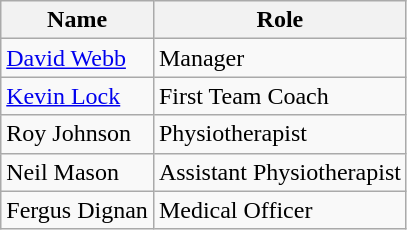<table class="wikitable">
<tr>
<th>Name</th>
<th>Role</th>
</tr>
<tr>
<td> <a href='#'>David Webb</a></td>
<td>Manager</td>
</tr>
<tr>
<td> <a href='#'>Kevin Lock</a></td>
<td>First Team Coach</td>
</tr>
<tr>
<td> Roy Johnson</td>
<td>Physiotherapist</td>
</tr>
<tr>
<td> Neil Mason</td>
<td>Assistant Physiotherapist</td>
</tr>
<tr>
<td> Fergus Dignan</td>
<td>Medical Officer</td>
</tr>
</table>
